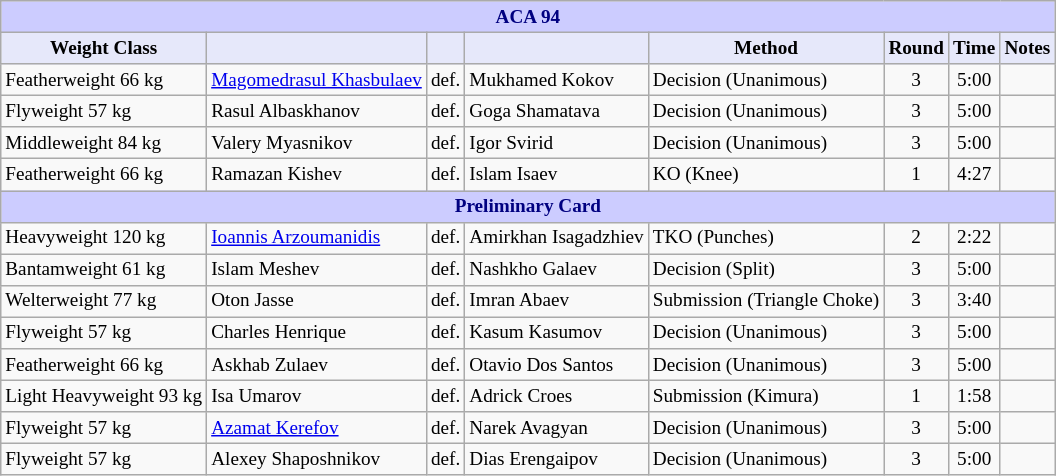<table class="wikitable" style="font-size: 80%;">
<tr>
<th colspan="8" style="background-color: #ccf; color: #000080; text-align: center;"><strong>ACA 94</strong></th>
</tr>
<tr>
<th colspan="1" style="background-color: #E6E8FA; color: #000000; text-align: center;">Weight Class</th>
<th colspan="1" style="background-color: #E6E8FA; color: #000000; text-align: center;"></th>
<th colspan="1" style="background-color: #E6E8FA; color: #000000; text-align: center;"></th>
<th colspan="1" style="background-color: #E6E8FA; color: #000000; text-align: center;"></th>
<th colspan="1" style="background-color: #E6E8FA; color: #000000; text-align: center;">Method</th>
<th colspan="1" style="background-color: #E6E8FA; color: #000000; text-align: center;">Round</th>
<th colspan="1" style="background-color: #E6E8FA; color: #000000; text-align: center;">Time</th>
<th colspan="1" style="background-color: #E6E8FA; color: #000000; text-align: center;">Notes</th>
</tr>
<tr>
<td>Featherweight 66 kg</td>
<td> <a href='#'>Magomedrasul Khasbulaev</a></td>
<td>def.</td>
<td> Mukhamed Kokov</td>
<td>Decision (Unanimous)</td>
<td align=center>3</td>
<td align=center>5:00</td>
<td></td>
</tr>
<tr>
<td>Flyweight 57 kg</td>
<td> Rasul Albaskhanov</td>
<td>def.</td>
<td> Goga Shamatava</td>
<td>Decision (Unanimous)</td>
<td align=center>3</td>
<td align=center>5:00</td>
<td></td>
</tr>
<tr>
<td>Middleweight 84 kg</td>
<td> Valery Myasnikov</td>
<td>def.</td>
<td> Igor Svirid</td>
<td>Decision (Unanimous)</td>
<td align=center>3</td>
<td align=center>5:00</td>
<td></td>
</tr>
<tr>
<td>Featherweight 66 kg</td>
<td> Ramazan Kishev</td>
<td>def.</td>
<td> Islam Isaev</td>
<td>KO (Knee)</td>
<td align=center>1</td>
<td align=center>4:27</td>
<td></td>
</tr>
<tr>
<th colspan="8" style="background-color: #ccf; color: #000080; text-align: center;"><strong>Preliminary Card</strong></th>
</tr>
<tr>
<td>Heavyweight 120 kg</td>
<td> <a href='#'>Ioannis Arzoumanidis</a></td>
<td>def.</td>
<td> Amirkhan Isagadzhiev</td>
<td>TKO (Punches)</td>
<td align=center>2</td>
<td align=center>2:22</td>
<td></td>
</tr>
<tr>
<td>Bantamweight 61 kg</td>
<td> Islam Meshev</td>
<td>def.</td>
<td> Nashkho Galaev</td>
<td>Decision (Split)</td>
<td align=center>3</td>
<td align=center>5:00</td>
<td></td>
</tr>
<tr>
<td>Welterweight 77 kg</td>
<td> Oton Jasse</td>
<td>def.</td>
<td> Imran Abaev</td>
<td>Submission (Triangle Choke)</td>
<td align=center>3</td>
<td align=center>3:40</td>
<td></td>
</tr>
<tr>
<td>Flyweight 57 kg</td>
<td> Charles Henrique</td>
<td>def.</td>
<td> Kasum Kasumov</td>
<td>Decision (Unanimous)</td>
<td align=center>3</td>
<td align=center>5:00</td>
<td></td>
</tr>
<tr>
<td>Featherweight 66 kg</td>
<td> Askhab Zulaev</td>
<td>def.</td>
<td> Otavio Dos Santos</td>
<td>Decision (Unanimous)</td>
<td align=center>3</td>
<td align=center>5:00</td>
<td></td>
</tr>
<tr>
<td>Light Heavyweight 93 kg</td>
<td> Isa Umarov</td>
<td>def.</td>
<td> Adrick Croes</td>
<td>Submission (Kimura)</td>
<td align=center>1</td>
<td align=center>1:58</td>
<td></td>
</tr>
<tr>
<td>Flyweight 57 kg</td>
<td> <a href='#'>Azamat Kerefov</a></td>
<td>def.</td>
<td> Narek Avagyan</td>
<td>Decision (Unanimous)</td>
<td align=center>3</td>
<td align=center>5:00</td>
<td></td>
</tr>
<tr>
<td>Flyweight 57 kg</td>
<td> Alexey Shaposhnikov</td>
<td>def.</td>
<td> Dias Erengaipov</td>
<td>Decision (Unanimous)</td>
<td align=center>3</td>
<td align=center>5:00</td>
<td></td>
</tr>
</table>
